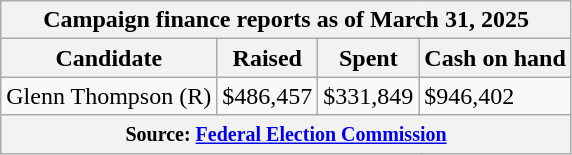<table class="wikitable sortable">
<tr>
<th colspan=4>Campaign finance reports as of March 31, 2025</th>
</tr>
<tr style="text-align:center;">
<th>Candidate</th>
<th>Raised</th>
<th>Spent</th>
<th>Cash on hand</th>
</tr>
<tr>
<td>Glenn Thompson (R)</td>
<td>$486,457</td>
<td>$331,849</td>
<td>$946,402</td>
</tr>
<tr>
<th colspan="4"><small>Source: <a href='#'>Federal Election Commission</a></small></th>
</tr>
</table>
